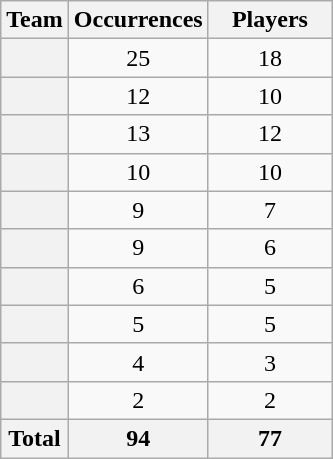<table class="wikitable sortable plainrowheaders" style="text-align:center">
<tr>
<th scope="col style="width:120px">Team</th>
<th scope="col" style="width:75px">Occurrences</th>
<th scope="col" style="width:75px">Players</th>
</tr>
<tr>
<th scope="row"></th>
<td>25</td>
<td>18</td>
</tr>
<tr>
<th scope="row"></th>
<td>12</td>
<td>10</td>
</tr>
<tr>
<th scope="row"></th>
<td>13</td>
<td>12</td>
</tr>
<tr>
<th scope="row"></th>
<td>10</td>
<td>10</td>
</tr>
<tr>
<th scope="row"></th>
<td>9</td>
<td>7</td>
</tr>
<tr>
<th scope="row"></th>
<td>9</td>
<td>6</td>
</tr>
<tr>
<th scope="row"></th>
<td>6</td>
<td>5</td>
</tr>
<tr>
<th scope="row"></th>
<td>5</td>
<td>5</td>
</tr>
<tr>
<th scope="row"></th>
<td>4</td>
<td>3</td>
</tr>
<tr>
<th scope="row"></th>
<td>2</td>
<td>2</td>
</tr>
<tr>
<th>Total</th>
<th>94</th>
<th>77</th>
</tr>
</table>
